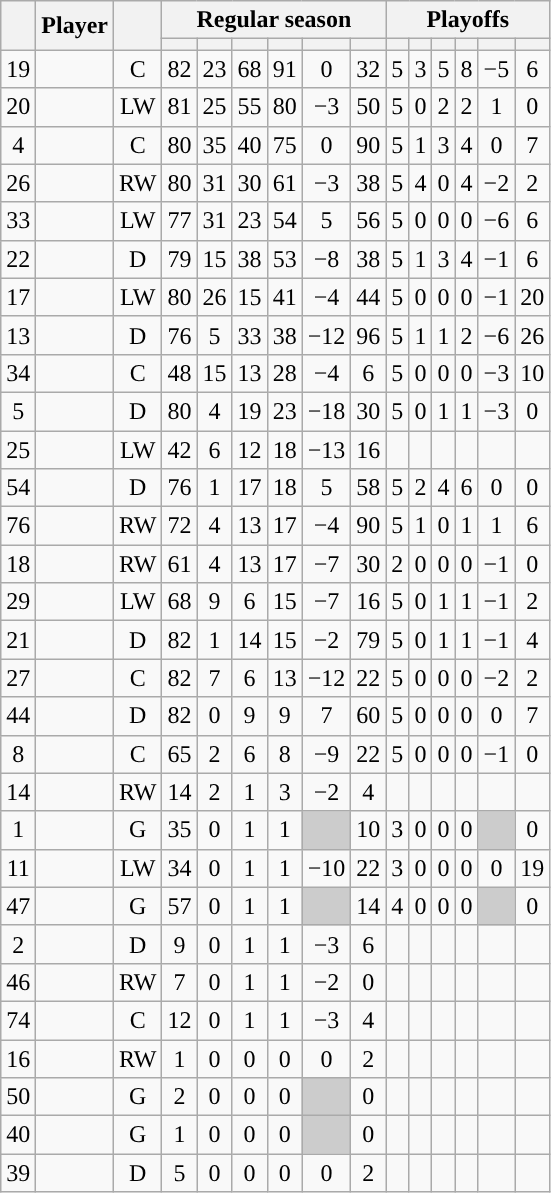<table class="wikitable sortable plainrowheaders" style="text-align:center;">
<tr>
<th scope="col" data-sort-type="number" rowspan="2"></th>
<th scope="col" rowspan="2">Player</th>
<th scope="col" rowspan="2"></th>
<th scope=colgroup colspan=6>Regular season</th>
<th scope=colgroup colspan=6>Playoffs</th>
</tr>
<tr>
<th scope="col" data-sort-type="number"></th>
<th scope="col" data-sort-type="number"></th>
<th scope="col" data-sort-type="number"></th>
<th scope="col" data-sort-type="number"></th>
<th scope="col" data-sort-type="number"></th>
<th scope="col" data-sort-type="number"></th>
<th scope="col" data-sort-type="number"></th>
<th scope="col" data-sort-type="number"></th>
<th scope="col" data-sort-type="number"></th>
<th scope="col" data-sort-type="number"></th>
<th scope="col" data-sort-type="number"></th>
<th scope="col" data-sort-type="number"></th>
</tr>
<tr>
<td scope="row">19</td>
<td align="left"></td>
<td>C</td>
<td>82</td>
<td>23</td>
<td>68</td>
<td>91</td>
<td>0</td>
<td>32</td>
<td>5</td>
<td>3</td>
<td>5</td>
<td>8</td>
<td>−5</td>
<td>6</td>
</tr>
<tr>
<td scope="row">20</td>
<td align="left"></td>
<td>LW</td>
<td>81</td>
<td>25</td>
<td>55</td>
<td>80</td>
<td>−3</td>
<td>50</td>
<td>5</td>
<td>0</td>
<td>2</td>
<td>2</td>
<td>1</td>
<td>0</td>
</tr>
<tr>
<td scope="row">4</td>
<td align="left"></td>
<td>C</td>
<td>80</td>
<td>35</td>
<td>40</td>
<td>75</td>
<td>0</td>
<td>90</td>
<td>5</td>
<td>1</td>
<td>3</td>
<td>4</td>
<td>0</td>
<td>7</td>
</tr>
<tr>
<td scope="row">26</td>
<td align="left"></td>
<td>RW</td>
<td>80</td>
<td>31</td>
<td>30</td>
<td>61</td>
<td>−3</td>
<td>38</td>
<td>5</td>
<td>4</td>
<td>0</td>
<td>4</td>
<td>−2</td>
<td>2</td>
</tr>
<tr>
<td scope="row">33</td>
<td align="left"></td>
<td>LW</td>
<td>77</td>
<td>31</td>
<td>23</td>
<td>54</td>
<td>5</td>
<td>56</td>
<td>5</td>
<td>0</td>
<td>0</td>
<td>0</td>
<td>−6</td>
<td>6</td>
</tr>
<tr>
<td scope="row">22</td>
<td align="left"></td>
<td>D</td>
<td>79</td>
<td>15</td>
<td>38</td>
<td>53</td>
<td>−8</td>
<td>38</td>
<td>5</td>
<td>1</td>
<td>3</td>
<td>4</td>
<td>−1</td>
<td>6</td>
</tr>
<tr>
<td scope="row">17</td>
<td align="left"></td>
<td>LW</td>
<td>80</td>
<td>26</td>
<td>15</td>
<td>41</td>
<td>−4</td>
<td>44</td>
<td>5</td>
<td>0</td>
<td>0</td>
<td>0</td>
<td>−1</td>
<td>20</td>
</tr>
<tr>
<td scope="row">13</td>
<td align="left"></td>
<td>D</td>
<td>76</td>
<td>5</td>
<td>33</td>
<td>38</td>
<td>−12</td>
<td>96</td>
<td>5</td>
<td>1</td>
<td>1</td>
<td>2</td>
<td>−6</td>
<td>26</td>
</tr>
<tr>
<td scope="row">34</td>
<td align="left"></td>
<td>C</td>
<td>48</td>
<td>15</td>
<td>13</td>
<td>28</td>
<td>−4</td>
<td>6</td>
<td>5</td>
<td>0</td>
<td>0</td>
<td>0</td>
<td>−3</td>
<td>10</td>
</tr>
<tr>
<td scope="row">5</td>
<td align="left"></td>
<td>D</td>
<td>80</td>
<td>4</td>
<td>19</td>
<td>23</td>
<td>−18</td>
<td>30</td>
<td>5</td>
<td>0</td>
<td>1</td>
<td>1</td>
<td>−3</td>
<td>0</td>
</tr>
<tr>
<td scope="row">25</td>
<td align="left"></td>
<td>LW</td>
<td>42</td>
<td>6</td>
<td>12</td>
<td>18</td>
<td>−13</td>
<td>16</td>
<td></td>
<td></td>
<td></td>
<td></td>
<td></td>
<td></td>
</tr>
<tr>
<td scope="row">54</td>
<td align="left"></td>
<td>D</td>
<td>76</td>
<td>1</td>
<td>17</td>
<td>18</td>
<td>5</td>
<td>58</td>
<td>5</td>
<td>2</td>
<td>4</td>
<td>6</td>
<td>0</td>
<td>0</td>
</tr>
<tr>
<td scope="row">76</td>
<td align="left"></td>
<td>RW</td>
<td>72</td>
<td>4</td>
<td>13</td>
<td>17</td>
<td>−4</td>
<td>90</td>
<td>5</td>
<td>1</td>
<td>0</td>
<td>1</td>
<td>1</td>
<td>6</td>
</tr>
<tr>
<td scope="row">18</td>
<td align="left"></td>
<td>RW</td>
<td>61</td>
<td>4</td>
<td>13</td>
<td>17</td>
<td>−7</td>
<td>30</td>
<td>2</td>
<td>0</td>
<td>0</td>
<td>0</td>
<td>−1</td>
<td>0</td>
</tr>
<tr>
<td scope="row">29</td>
<td align="left"></td>
<td>LW</td>
<td>68</td>
<td>9</td>
<td>6</td>
<td>15</td>
<td>−7</td>
<td>16</td>
<td>5</td>
<td>0</td>
<td>1</td>
<td>1</td>
<td>−1</td>
<td>2</td>
</tr>
<tr>
<td scope="row">21</td>
<td align="left"></td>
<td>D</td>
<td>82</td>
<td>1</td>
<td>14</td>
<td>15</td>
<td>−2</td>
<td>79</td>
<td>5</td>
<td>0</td>
<td>1</td>
<td>1</td>
<td>−1</td>
<td>4</td>
</tr>
<tr>
<td scope="row">27</td>
<td align="left"></td>
<td>C</td>
<td>82</td>
<td>7</td>
<td>6</td>
<td>13</td>
<td>−12</td>
<td>22</td>
<td>5</td>
<td>0</td>
<td>0</td>
<td>0</td>
<td>−2</td>
<td>2</td>
</tr>
<tr>
<td scope="row">44</td>
<td align="left"></td>
<td>D</td>
<td>82</td>
<td>0</td>
<td>9</td>
<td>9</td>
<td>7</td>
<td>60</td>
<td>5</td>
<td>0</td>
<td>0</td>
<td>0</td>
<td>0</td>
<td>7</td>
</tr>
<tr>
<td scope="row">8</td>
<td align="left"></td>
<td>C</td>
<td>65</td>
<td>2</td>
<td>6</td>
<td>8</td>
<td>−9</td>
<td>22</td>
<td>5</td>
<td>0</td>
<td>0</td>
<td>0</td>
<td>−1</td>
<td>0</td>
</tr>
<tr>
<td scope="row">14</td>
<td align="left"></td>
<td>RW</td>
<td>14</td>
<td>2</td>
<td>1</td>
<td>3</td>
<td>−2</td>
<td>4</td>
<td></td>
<td></td>
<td></td>
<td></td>
<td></td>
<td></td>
</tr>
<tr>
<td scope="row">1</td>
<td align="left"></td>
<td>G</td>
<td>35</td>
<td>0</td>
<td>1</td>
<td>1</td>
<td style="background:#ccc"></td>
<td>10</td>
<td>3</td>
<td>0</td>
<td>0</td>
<td>0</td>
<td style="background:#ccc"></td>
<td>0</td>
</tr>
<tr>
<td scope="row">11</td>
<td align="left"></td>
<td>LW</td>
<td>34</td>
<td>0</td>
<td>1</td>
<td>1</td>
<td>−10</td>
<td>22</td>
<td>3</td>
<td>0</td>
<td>0</td>
<td>0</td>
<td>0</td>
<td>19</td>
</tr>
<tr>
<td scope="row">47</td>
<td align="left"></td>
<td>G</td>
<td>57</td>
<td>0</td>
<td>1</td>
<td>1</td>
<td style="background:#ccc"></td>
<td>14</td>
<td>4</td>
<td>0</td>
<td>0</td>
<td>0</td>
<td style="background:#ccc"></td>
<td>0</td>
</tr>
<tr>
<td scope="row">2</td>
<td align="left"></td>
<td>D</td>
<td>9</td>
<td>0</td>
<td>1</td>
<td>1</td>
<td>−3</td>
<td>6</td>
<td></td>
<td></td>
<td></td>
<td></td>
<td></td>
<td></td>
</tr>
<tr>
<td scope="row">46</td>
<td align="left"></td>
<td>RW</td>
<td>7</td>
<td>0</td>
<td>1</td>
<td>1</td>
<td>−2</td>
<td>0</td>
<td></td>
<td></td>
<td></td>
<td></td>
<td></td>
<td></td>
</tr>
<tr>
<td scope="row">74</td>
<td align="left"></td>
<td>C</td>
<td>12</td>
<td>0</td>
<td>1</td>
<td>1</td>
<td>−3</td>
<td>4</td>
<td></td>
<td></td>
<td></td>
<td></td>
<td></td>
<td></td>
</tr>
<tr>
<td scope="row">16</td>
<td align="left"></td>
<td>RW</td>
<td>1</td>
<td>0</td>
<td>0</td>
<td>0</td>
<td>0</td>
<td>2</td>
<td></td>
<td></td>
<td></td>
<td></td>
<td></td>
<td></td>
</tr>
<tr>
<td scope="row">50</td>
<td align="left"></td>
<td>G</td>
<td>2</td>
<td>0</td>
<td>0</td>
<td>0</td>
<td style="background:#ccc"></td>
<td>0</td>
<td></td>
<td></td>
<td></td>
<td></td>
<td></td>
<td></td>
</tr>
<tr>
<td scope="row">40</td>
<td align="left"></td>
<td>G</td>
<td>1</td>
<td>0</td>
<td>0</td>
<td>0</td>
<td style="background:#ccc"></td>
<td>0</td>
<td></td>
<td></td>
<td></td>
<td></td>
<td></td>
<td></td>
</tr>
<tr>
<td scope="row">39</td>
<td align="left"></td>
<td>D</td>
<td>5</td>
<td>0</td>
<td>0</td>
<td>0</td>
<td>0</td>
<td>2</td>
<td></td>
<td></td>
<td></td>
<td></td>
<td></td>
<td></td>
</tr>
</table>
